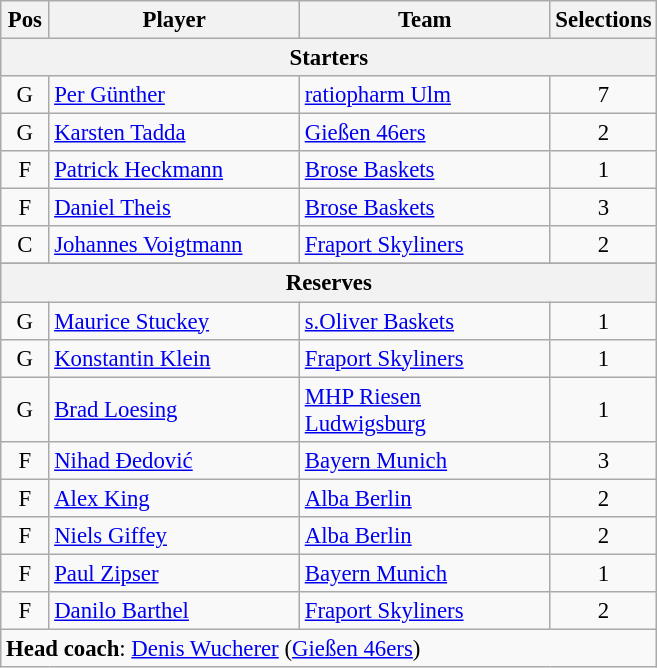<table class="wikitable" style="text-align:center; font-size:95%;">
<tr>
<th scope="col" width="25px">Pos</th>
<th scope="col" width="160px">Player</th>
<th scope="col" width="160px">Team</th>
<th scope="col" width="25px">Selections</th>
</tr>
<tr>
<th scope="col" colspan="5">Starters</th>
</tr>
<tr>
<td>G</td>
<td style="text-align:left"><a href='#'>Per Günther</a></td>
<td style="text-align:left"><a href='#'>ratiopharm Ulm</a></td>
<td style="text-align:center">7</td>
</tr>
<tr>
<td>G</td>
<td style="text-align:left"><a href='#'>Karsten Tadda</a></td>
<td style="text-align:left"><a href='#'>Gießen 46ers</a></td>
<td style="text-align:center">2</td>
</tr>
<tr>
<td>F</td>
<td style="text-align:left"><a href='#'>Patrick Heckmann</a></td>
<td style="text-align:left"><a href='#'>Brose Baskets</a></td>
<td style="text-align:center">1</td>
</tr>
<tr>
<td>F</td>
<td style="text-align:left"><a href='#'>Daniel Theis</a></td>
<td style="text-align:left"><a href='#'>Brose Baskets</a></td>
<td style="text-align:center">3</td>
</tr>
<tr>
<td>C</td>
<td style="text-align:left"><a href='#'>Johannes Voigtmann</a></td>
<td style="text-align:left"><a href='#'>Fraport Skyliners</a></td>
<td style="text-align:center">2</td>
</tr>
<tr>
</tr>
<tr>
<th scope="col" colspan="5">Reserves</th>
</tr>
<tr>
<td>G</td>
<td style="text-align:left"><a href='#'>Maurice Stuckey</a></td>
<td style="text-align:left"><a href='#'>s.Oliver Baskets</a></td>
<td style="text-align:center">1</td>
</tr>
<tr>
<td>G</td>
<td style="text-align:left"><a href='#'>Konstantin Klein</a></td>
<td style="text-align:left"><a href='#'>Fraport Skyliners</a></td>
<td style="text-align:center">1</td>
</tr>
<tr>
<td>G</td>
<td style="text-align:left"><a href='#'>Brad Loesing</a> </td>
<td style="text-align:left"><a href='#'>MHP Riesen Ludwigsburg</a></td>
<td style="text-align:center">1</td>
</tr>
<tr>
<td>F</td>
<td style="text-align:left"><a href='#'>Nihad Đedović</a></td>
<td style="text-align:left"><a href='#'>Bayern Munich</a></td>
<td style="text-align:center">3</td>
</tr>
<tr>
<td>F</td>
<td style="text-align:left"><a href='#'>Alex King</a></td>
<td style="text-align:left"><a href='#'>Alba Berlin</a></td>
<td style="text-align:center">2</td>
</tr>
<tr>
<td>F</td>
<td style="text-align:left"><a href='#'>Niels Giffey</a> </td>
<td style="text-align:left"><a href='#'>Alba Berlin</a></td>
<td style="text-align:center">2</td>
</tr>
<tr>
<td>F</td>
<td style="text-align:left"><a href='#'>Paul Zipser</a></td>
<td style="text-align:left"><a href='#'>Bayern Munich</a></td>
<td style="text-align:center">1</td>
</tr>
<tr>
<td>F</td>
<td style="text-align:left"><a href='#'>Danilo Barthel</a></td>
<td style="text-align:left"><a href='#'>Fraport Skyliners</a></td>
<td style="text-align:center">2</td>
</tr>
<tr>
<td style="text-align:left" colspan="5"><strong>Head coach</strong>: <a href='#'>Denis Wucherer</a> (<a href='#'>Gießen 46ers</a>)</td>
</tr>
</table>
